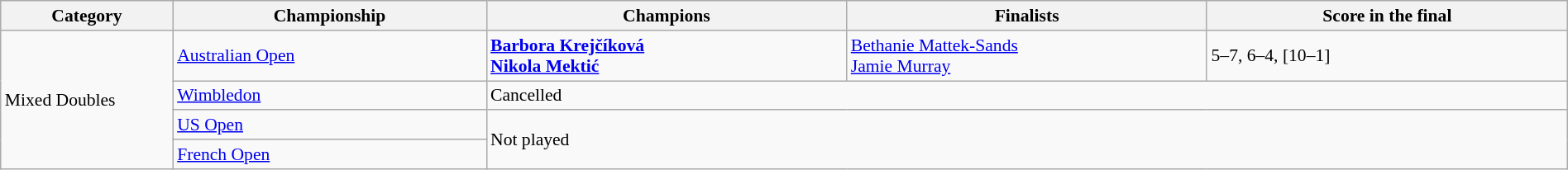<table class="wikitable" style="font-size:90%;" width=100%>
<tr>
<th style="width: 11%;">Category</th>
<th style="width: 20%;">Championship</th>
<th style="width: 23%;">Champions</th>
<th style="width: 23%;">Finalists</th>
<th style="width: 23%;">Score in the final</th>
</tr>
<tr>
<td rowspan="4">Mixed Doubles</td>
<td><a href='#'>Australian Open</a></td>
<td> <strong><a href='#'>Barbora Krejčíková</a></strong><br> <strong><a href='#'>Nikola Mektić</a></strong></td>
<td> <a href='#'>Bethanie Mattek-Sands</a><br> <a href='#'>Jamie Murray</a></td>
<td>5–7, 6–4, [10–1]</td>
</tr>
<tr>
<td><a href='#'>Wimbledon</a></td>
<td colspan="3">Cancelled</td>
</tr>
<tr>
<td><a href='#'>US Open</a></td>
<td colspan="3" rowspan=2>Not played</td>
</tr>
<tr>
<td><a href='#'>French Open</a></td>
</tr>
</table>
